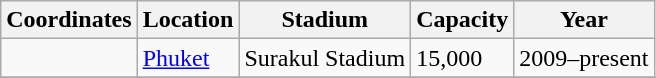<table class="wikitable sortable">
<tr>
<th>Coordinates</th>
<th>Location</th>
<th>Stadium</th>
<th>Capacity</th>
<th>Year</th>
</tr>
<tr>
<td></td>
<td><a href='#'>Phuket</a></td>
<td>Surakul Stadium</td>
<td>15,000</td>
<td>2009–present</td>
</tr>
<tr>
</tr>
</table>
